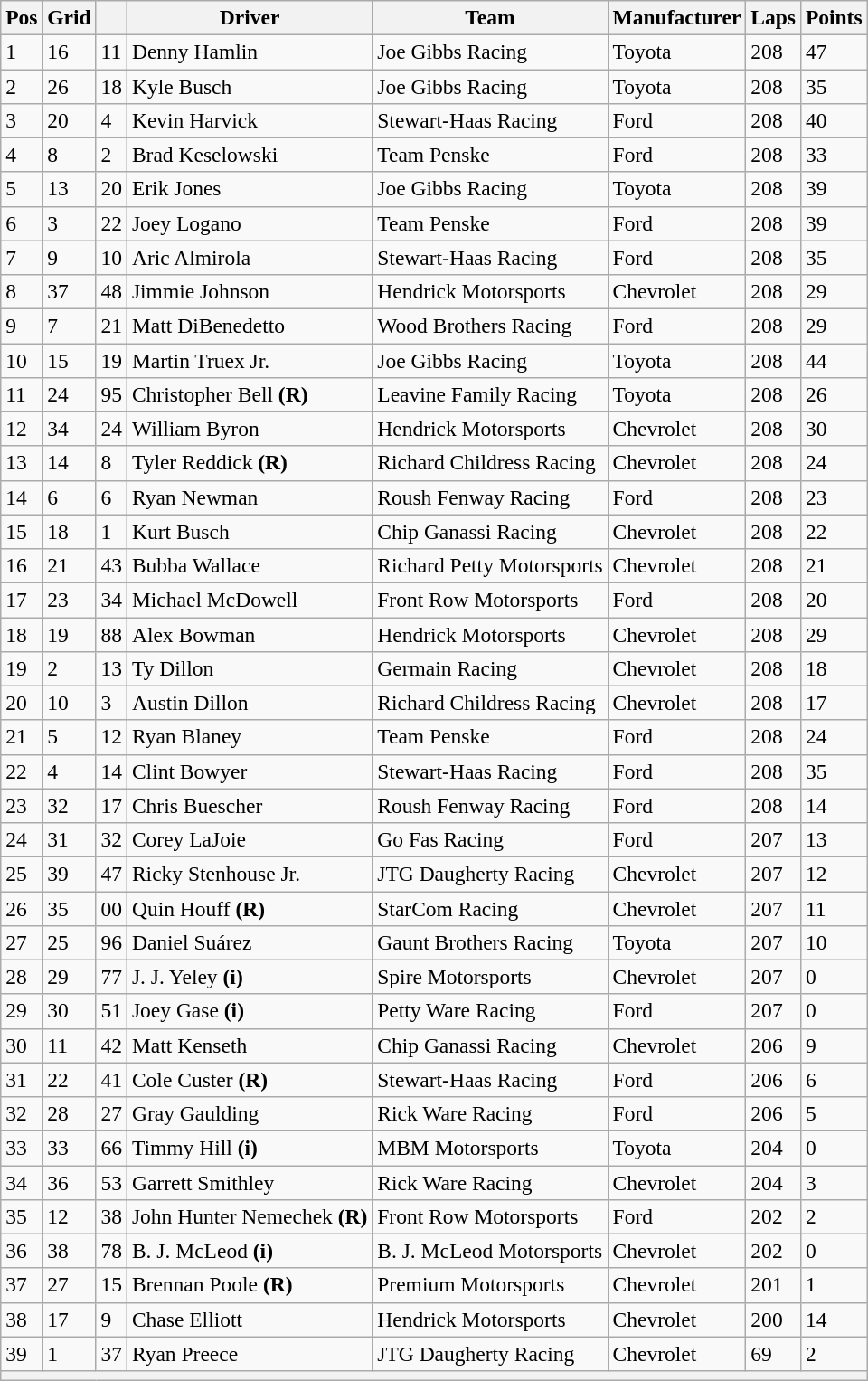<table class="wikitable" style="font-size:98%">
<tr>
<th>Pos</th>
<th>Grid</th>
<th></th>
<th>Driver</th>
<th>Team</th>
<th>Manufacturer</th>
<th>Laps</th>
<th>Points</th>
</tr>
<tr>
<td>1</td>
<td>16</td>
<td>11</td>
<td>Denny Hamlin</td>
<td>Joe Gibbs Racing</td>
<td>Toyota</td>
<td>208</td>
<td>47</td>
</tr>
<tr>
<td>2</td>
<td>26</td>
<td>18</td>
<td>Kyle Busch</td>
<td>Joe Gibbs Racing</td>
<td>Toyota</td>
<td>208</td>
<td>35</td>
</tr>
<tr>
<td>3</td>
<td>20</td>
<td>4</td>
<td>Kevin Harvick</td>
<td>Stewart-Haas Racing</td>
<td>Ford</td>
<td>208</td>
<td>40</td>
</tr>
<tr>
<td>4</td>
<td>8</td>
<td>2</td>
<td>Brad Keselowski</td>
<td>Team Penske</td>
<td>Ford</td>
<td>208</td>
<td>33</td>
</tr>
<tr>
<td>5</td>
<td>13</td>
<td>20</td>
<td>Erik Jones</td>
<td>Joe Gibbs Racing</td>
<td>Toyota</td>
<td>208</td>
<td>39</td>
</tr>
<tr>
<td>6</td>
<td>3</td>
<td>22</td>
<td>Joey Logano</td>
<td>Team Penske</td>
<td>Ford</td>
<td>208</td>
<td>39</td>
</tr>
<tr>
<td>7</td>
<td>9</td>
<td>10</td>
<td>Aric Almirola</td>
<td>Stewart-Haas Racing</td>
<td>Ford</td>
<td>208</td>
<td>35</td>
</tr>
<tr>
<td>8</td>
<td>37</td>
<td>48</td>
<td>Jimmie Johnson</td>
<td>Hendrick Motorsports</td>
<td>Chevrolet</td>
<td>208</td>
<td>29</td>
</tr>
<tr>
<td>9</td>
<td>7</td>
<td>21</td>
<td>Matt DiBenedetto</td>
<td>Wood Brothers Racing</td>
<td>Ford</td>
<td>208</td>
<td>29</td>
</tr>
<tr>
<td>10</td>
<td>15</td>
<td>19</td>
<td>Martin Truex Jr.</td>
<td>Joe Gibbs Racing</td>
<td>Toyota</td>
<td>208</td>
<td>44</td>
</tr>
<tr>
<td>11</td>
<td>24</td>
<td>95</td>
<td>Christopher Bell <strong>(R)</strong></td>
<td>Leavine Family Racing</td>
<td>Toyota</td>
<td>208</td>
<td>26</td>
</tr>
<tr>
<td>12</td>
<td>34</td>
<td>24</td>
<td>William Byron</td>
<td>Hendrick Motorsports</td>
<td>Chevrolet</td>
<td>208</td>
<td>30</td>
</tr>
<tr>
<td>13</td>
<td>14</td>
<td>8</td>
<td>Tyler Reddick <strong>(R)</strong></td>
<td>Richard Childress Racing</td>
<td>Chevrolet</td>
<td>208</td>
<td>24</td>
</tr>
<tr>
<td>14</td>
<td>6</td>
<td>6</td>
<td>Ryan Newman</td>
<td>Roush Fenway Racing</td>
<td>Ford</td>
<td>208</td>
<td>23</td>
</tr>
<tr>
<td>15</td>
<td>18</td>
<td>1</td>
<td>Kurt Busch</td>
<td>Chip Ganassi Racing</td>
<td>Chevrolet</td>
<td>208</td>
<td>22</td>
</tr>
<tr>
<td>16</td>
<td>21</td>
<td>43</td>
<td>Bubba Wallace</td>
<td>Richard Petty Motorsports</td>
<td>Chevrolet</td>
<td>208</td>
<td>21</td>
</tr>
<tr>
<td>17</td>
<td>23</td>
<td>34</td>
<td>Michael McDowell</td>
<td>Front Row Motorsports</td>
<td>Ford</td>
<td>208</td>
<td>20</td>
</tr>
<tr>
<td>18</td>
<td>19</td>
<td>88</td>
<td>Alex Bowman</td>
<td>Hendrick Motorsports</td>
<td>Chevrolet</td>
<td>208</td>
<td>29</td>
</tr>
<tr>
<td>19</td>
<td>2</td>
<td>13</td>
<td>Ty Dillon</td>
<td>Germain Racing</td>
<td>Chevrolet</td>
<td>208</td>
<td>18</td>
</tr>
<tr>
<td>20</td>
<td>10</td>
<td>3</td>
<td>Austin Dillon</td>
<td>Richard Childress Racing</td>
<td>Chevrolet</td>
<td>208</td>
<td>17</td>
</tr>
<tr>
<td>21</td>
<td>5</td>
<td>12</td>
<td>Ryan Blaney</td>
<td>Team Penske</td>
<td>Ford</td>
<td>208</td>
<td>24</td>
</tr>
<tr>
<td>22</td>
<td>4</td>
<td>14</td>
<td>Clint Bowyer</td>
<td>Stewart-Haas Racing</td>
<td>Ford</td>
<td>208</td>
<td>35</td>
</tr>
<tr>
<td>23</td>
<td>32</td>
<td>17</td>
<td>Chris Buescher</td>
<td>Roush Fenway Racing</td>
<td>Ford</td>
<td>208</td>
<td>14</td>
</tr>
<tr>
<td>24</td>
<td>31</td>
<td>32</td>
<td>Corey LaJoie</td>
<td>Go Fas Racing</td>
<td>Ford</td>
<td>207</td>
<td>13</td>
</tr>
<tr>
<td>25</td>
<td>39</td>
<td>47</td>
<td>Ricky Stenhouse Jr.</td>
<td>JTG Daugherty Racing</td>
<td>Chevrolet</td>
<td>207</td>
<td>12</td>
</tr>
<tr>
<td>26</td>
<td>35</td>
<td>00</td>
<td>Quin Houff <strong>(R)</strong></td>
<td>StarCom Racing</td>
<td>Chevrolet</td>
<td>207</td>
<td>11</td>
</tr>
<tr>
<td>27</td>
<td>25</td>
<td>96</td>
<td>Daniel Suárez</td>
<td>Gaunt Brothers Racing</td>
<td>Toyota</td>
<td>207</td>
<td>10</td>
</tr>
<tr>
<td>28</td>
<td>29</td>
<td>77</td>
<td>J. J. Yeley <strong>(i)</strong></td>
<td>Spire Motorsports</td>
<td>Chevrolet</td>
<td>207</td>
<td>0</td>
</tr>
<tr>
<td>29</td>
<td>30</td>
<td>51</td>
<td>Joey Gase <strong>(i)</strong></td>
<td>Petty Ware Racing</td>
<td>Ford</td>
<td>207</td>
<td>0</td>
</tr>
<tr>
<td>30</td>
<td>11</td>
<td>42</td>
<td>Matt Kenseth</td>
<td>Chip Ganassi Racing</td>
<td>Chevrolet</td>
<td>206</td>
<td>9</td>
</tr>
<tr>
<td>31</td>
<td>22</td>
<td>41</td>
<td>Cole Custer <strong>(R)</strong></td>
<td>Stewart-Haas Racing</td>
<td>Ford</td>
<td>206</td>
<td>6</td>
</tr>
<tr>
<td>32</td>
<td>28</td>
<td>27</td>
<td>Gray Gaulding</td>
<td>Rick Ware Racing</td>
<td>Ford</td>
<td>206</td>
<td>5</td>
</tr>
<tr>
<td>33</td>
<td>33</td>
<td>66</td>
<td>Timmy Hill <strong>(i)</strong></td>
<td>MBM Motorsports</td>
<td>Toyota</td>
<td>204</td>
<td>0</td>
</tr>
<tr>
<td>34</td>
<td>36</td>
<td>53</td>
<td>Garrett Smithley</td>
<td>Rick Ware Racing</td>
<td>Chevrolet</td>
<td>204</td>
<td>3</td>
</tr>
<tr>
<td>35</td>
<td>12</td>
<td>38</td>
<td>John Hunter Nemechek <strong>(R)</strong></td>
<td>Front Row Motorsports</td>
<td>Ford</td>
<td>202</td>
<td>2</td>
</tr>
<tr>
<td>36</td>
<td>38</td>
<td>78</td>
<td>B. J. McLeod <strong>(i)</strong></td>
<td>B. J. McLeod Motorsports</td>
<td>Chevrolet</td>
<td>202</td>
<td>0</td>
</tr>
<tr>
<td>37</td>
<td>27</td>
<td>15</td>
<td>Brennan Poole <strong>(R)</strong></td>
<td>Premium Motorsports</td>
<td>Chevrolet</td>
<td>201</td>
<td>1</td>
</tr>
<tr>
<td>38</td>
<td>17</td>
<td>9</td>
<td>Chase Elliott</td>
<td>Hendrick Motorsports</td>
<td>Chevrolet</td>
<td>200</td>
<td>14</td>
</tr>
<tr>
<td>39</td>
<td>1</td>
<td>37</td>
<td>Ryan Preece</td>
<td>JTG Daugherty Racing</td>
<td>Chevrolet</td>
<td>69</td>
<td>2</td>
</tr>
<tr>
<th colspan="8"></th>
</tr>
</table>
